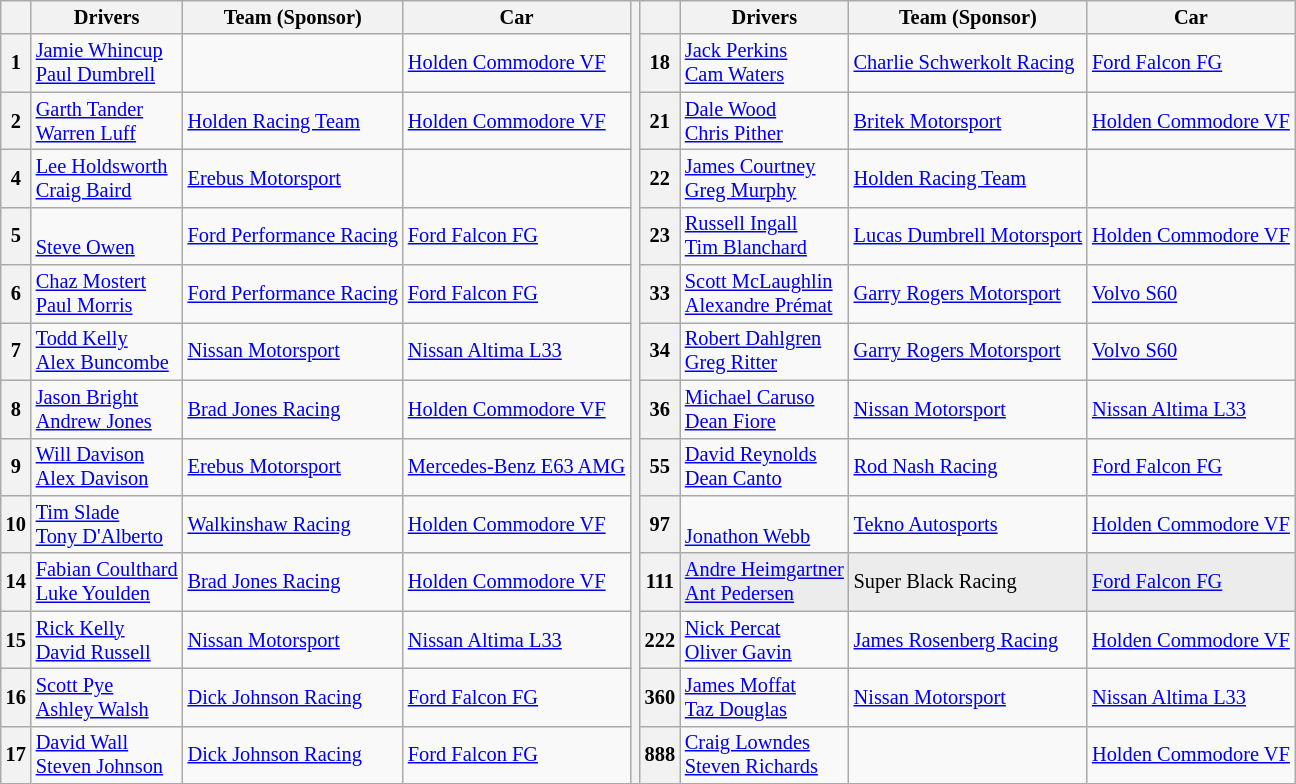<table class="wikitable" style="font-size: 85%;">
<tr>
<th></th>
<th>Drivers</th>
<th>Team (Sponsor)</th>
<th>Car</th>
<th rowspan=14></th>
<th></th>
<th>Drivers</th>
<th>Team (Sponsor)</th>
<th>Car</th>
</tr>
<tr>
<th>1</th>
<td> <a href='#'>Jamie Whincup</a><br> <a href='#'>Paul Dumbrell</a></td>
<td><br></td>
<td><a href='#'>Holden Commodore VF</a></td>
<th>18</th>
<td> <a href='#'>Jack Perkins</a><br> <a href='#'>Cam Waters</a></td>
<td><a href='#'>Charlie Schwerkolt Racing</a><br></td>
<td><a href='#'>Ford Falcon FG</a></td>
</tr>
<tr>
<th>2</th>
<td> <a href='#'>Garth Tander</a><br> <a href='#'>Warren Luff</a></td>
<td><a href='#'>Holden Racing Team</a><br></td>
<td><a href='#'>Holden Commodore VF</a></td>
<th>21</th>
<td> <a href='#'>Dale Wood</a><br> <a href='#'>Chris Pither</a></td>
<td><a href='#'>Britek Motorsport</a><br></td>
<td><a href='#'>Holden Commodore VF</a></td>
</tr>
<tr>
<th>4</th>
<td> <a href='#'>Lee Holdsworth</a><br> <a href='#'>Craig Baird</a></td>
<td><a href='#'>Erebus Motorsport</a><br></td>
<td></td>
<th>22</th>
<td> <a href='#'>James Courtney</a><br> <a href='#'>Greg Murphy</a></td>
<td><a href='#'>Holden Racing Team</a><br></td>
<td></td>
</tr>
<tr>
<th>5</th>
<td><br> <a href='#'>Steve Owen</a></td>
<td><a href='#'>Ford Performance Racing</a><br></td>
<td><a href='#'>Ford Falcon FG</a></td>
<th>23</th>
<td> <a href='#'>Russell Ingall</a><br> <a href='#'>Tim Blanchard</a></td>
<td><a href='#'>Lucas Dumbrell Motorsport</a><br></td>
<td><a href='#'>Holden Commodore VF</a></td>
</tr>
<tr>
<th>6</th>
<td> <a href='#'>Chaz Mostert</a><br> <a href='#'>Paul Morris</a></td>
<td><a href='#'>Ford Performance Racing</a><br></td>
<td><a href='#'>Ford Falcon FG</a></td>
<th>33</th>
<td> <a href='#'>Scott McLaughlin</a><br> <a href='#'>Alexandre Prémat</a></td>
<td><a href='#'>Garry Rogers Motorsport</a><br></td>
<td><a href='#'>Volvo S60</a></td>
</tr>
<tr>
<th>7</th>
<td> <a href='#'>Todd Kelly</a><br> <a href='#'>Alex Buncombe</a></td>
<td><a href='#'>Nissan Motorsport</a><br></td>
<td><a href='#'>Nissan Altima L33</a></td>
<th>34</th>
<td> <a href='#'>Robert Dahlgren</a><br> <a href='#'>Greg Ritter</a></td>
<td><a href='#'>Garry Rogers Motorsport</a><br></td>
<td><a href='#'>Volvo S60</a></td>
</tr>
<tr>
<th>8</th>
<td> <a href='#'>Jason Bright</a><br> <a href='#'>Andrew Jones</a></td>
<td><a href='#'>Brad Jones Racing</a><br></td>
<td><a href='#'>Holden Commodore VF</a></td>
<th>36</th>
<td> <a href='#'>Michael Caruso</a><br> <a href='#'>Dean Fiore</a></td>
<td><a href='#'>Nissan Motorsport</a><br></td>
<td><a href='#'>Nissan Altima L33</a></td>
</tr>
<tr>
<th>9</th>
<td> <a href='#'>Will Davison</a><br> <a href='#'>Alex Davison</a></td>
<td><a href='#'>Erebus Motorsport</a><br></td>
<td><a href='#'>Mercedes-Benz E63 AMG</a></td>
<th>55</th>
<td> <a href='#'>David Reynolds</a><br> <a href='#'>Dean Canto</a></td>
<td><a href='#'>Rod Nash Racing</a><br></td>
<td><a href='#'>Ford Falcon FG</a></td>
</tr>
<tr>
<th>10</th>
<td> <a href='#'>Tim Slade</a><br> <a href='#'>Tony D'Alberto</a></td>
<td><a href='#'>Walkinshaw Racing</a><br></td>
<td><a href='#'>Holden Commodore VF</a></td>
<th>97</th>
<td><br> <a href='#'>Jonathon Webb</a></td>
<td><a href='#'>Tekno Autosports</a><br></td>
<td><a href='#'>Holden Commodore VF</a></td>
</tr>
<tr>
<th>14</th>
<td> <a href='#'>Fabian Coulthard</a><br> <a href='#'>Luke Youlden</a></td>
<td><a href='#'>Brad Jones Racing</a><br></td>
<td><a href='#'>Holden Commodore VF</a></td>
<th>111</th>
<td style="background:#ececec;"> <a href='#'>Andre Heimgartner</a><br> <a href='#'>Ant Pedersen</a></td>
<td style="background:#ececec;">Super Black Racing<br></td>
<td style="background:#ececec;"><a href='#'>Ford Falcon FG</a></td>
</tr>
<tr>
<th>15</th>
<td> <a href='#'>Rick Kelly</a><br> <a href='#'>David Russell</a></td>
<td><a href='#'>Nissan Motorsport</a><br></td>
<td><a href='#'>Nissan Altima L33</a></td>
<th>222</th>
<td> <a href='#'>Nick Percat</a><br> <a href='#'>Oliver Gavin</a></td>
<td><a href='#'>James Rosenberg Racing</a><br></td>
<td><a href='#'>Holden Commodore VF</a></td>
</tr>
<tr>
<th>16</th>
<td> <a href='#'>Scott Pye</a><br> <a href='#'>Ashley Walsh</a></td>
<td><a href='#'>Dick Johnson Racing</a><br></td>
<td><a href='#'>Ford Falcon FG</a></td>
<th>360</th>
<td> <a href='#'>James Moffat</a><br> <a href='#'>Taz Douglas</a></td>
<td><a href='#'>Nissan Motorsport</a><br></td>
<td><a href='#'>Nissan Altima L33</a></td>
</tr>
<tr>
<th>17</th>
<td> <a href='#'>David Wall</a><br> <a href='#'>Steven Johnson</a></td>
<td><a href='#'>Dick Johnson Racing</a><br></td>
<td><a href='#'>Ford Falcon FG</a></td>
<th>888</th>
<td> <a href='#'>Craig Lowndes</a><br> <a href='#'>Steven Richards</a></td>
<td><br></td>
<td><a href='#'>Holden Commodore VF</a></td>
</tr>
</table>
